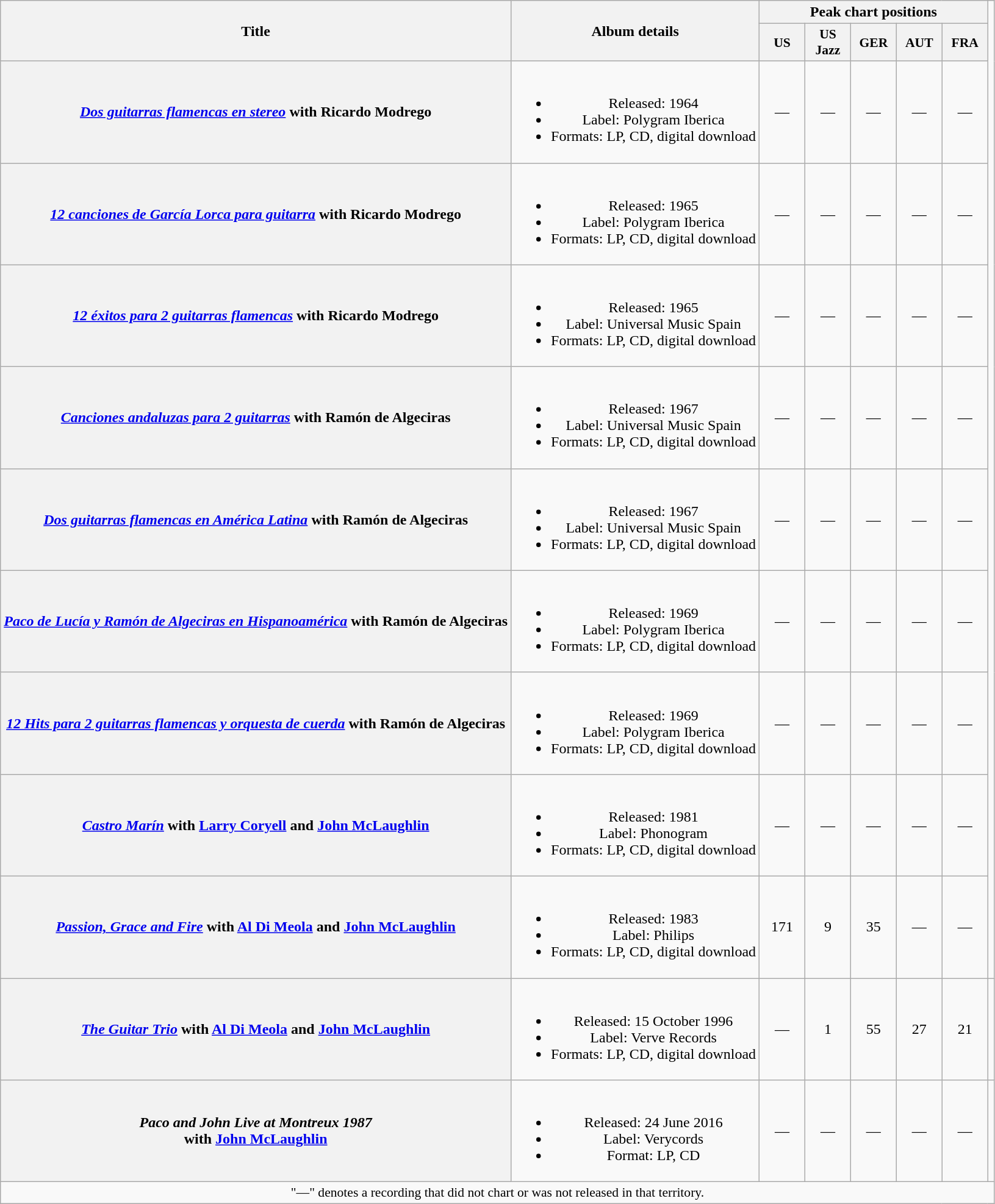<table class="wikitable plainrowheaders" style="text-align:center;">
<tr>
<th scope="col" rowspan="2">Title</th>
<th scope="col" rowspan="2">Album details</th>
<th scope="col" colspan="5">Peak chart positions</th>
</tr>
<tr>
<th scope="col" style="width:3em;font-size:90%;">US<br></th>
<th scope="col" style="width:3em;font-size:90%;">US Jazz<br></th>
<th scope="col" style="width:3em;font-size:90%;">GER<br></th>
<th scope="col" style="width:3em;font-size:90%;">AUT<br></th>
<th scope="col" style="width:3em;font-size:90%;">FRA<br></th>
</tr>
<tr>
<th scope="row"><em><a href='#'>Dos guitarras flamencas en stereo</a></em> with Ricardo Modrego</th>
<td><br><ul><li>Released: 1964</li><li>Label: Polygram Iberica</li><li>Formats: LP, CD, digital download</li></ul></td>
<td>—</td>
<td>—</td>
<td>—</td>
<td>—</td>
<td>—</td>
</tr>
<tr>
<th scope="row"><em><a href='#'>12 canciones de García Lorca para guitarra</a></em> with Ricardo Modrego</th>
<td><br><ul><li>Released: 1965</li><li>Label: Polygram Iberica</li><li>Formats: LP, CD, digital download</li></ul></td>
<td>—</td>
<td>—</td>
<td>—</td>
<td>—</td>
<td>—</td>
</tr>
<tr>
<th scope="row"><em><a href='#'>12 éxitos para 2 guitarras flamencas</a></em> with Ricardo Modrego</th>
<td><br><ul><li>Released: 1965</li><li>Label: Universal Music Spain</li><li>Formats: LP, CD, digital download</li></ul></td>
<td>—</td>
<td>—</td>
<td>—</td>
<td>—</td>
<td>—</td>
</tr>
<tr>
<th scope="row"><em><a href='#'>Canciones andaluzas para 2 guitarras</a></em> with Ramón de Algeciras</th>
<td><br><ul><li>Released: 1967</li><li>Label: Universal Music Spain</li><li>Formats: LP, CD, digital download</li></ul></td>
<td>—</td>
<td>—</td>
<td>—</td>
<td>—</td>
<td>—</td>
</tr>
<tr>
<th scope="row"><em><a href='#'>Dos guitarras flamencas en América Latina</a></em> with Ramón de Algeciras</th>
<td><br><ul><li>Released: 1967</li><li>Label: Universal Music Spain</li><li>Formats: LP, CD, digital download</li></ul></td>
<td>—</td>
<td>—</td>
<td>—</td>
<td>—</td>
<td>—</td>
</tr>
<tr>
<th scope="row"><em><a href='#'>Paco de Lucía y Ramón de Algeciras en Hispanoamérica</a></em> with Ramón de Algeciras</th>
<td><br><ul><li>Released: 1969</li><li>Label: Polygram Iberica</li><li>Formats: LP, CD, digital download</li></ul></td>
<td>—</td>
<td>—</td>
<td>—</td>
<td>—</td>
<td>—</td>
</tr>
<tr>
<th scope="row"><em><a href='#'>12 Hits para 2 guitarras flamencas y orquesta de cuerda</a></em> with Ramón de Algeciras</th>
<td><br><ul><li>Released: 1969</li><li>Label: Polygram Iberica</li><li>Formats: LP, CD, digital download</li></ul></td>
<td>—</td>
<td>—</td>
<td>—</td>
<td>—</td>
<td>—</td>
</tr>
<tr>
<th scope="row"><em><a href='#'>Castro Marín</a></em> with <a href='#'>Larry Coryell</a> and <a href='#'>John McLaughlin</a></th>
<td><br><ul><li>Released: 1981</li><li>Label: Phonogram</li><li>Formats: LP, CD, digital download</li></ul></td>
<td>—</td>
<td>—</td>
<td>—</td>
<td>—</td>
<td>—</td>
</tr>
<tr>
<th scope="row"><em><a href='#'>Passion, Grace and Fire</a></em> with <a href='#'>Al Di Meola</a> and <a href='#'>John McLaughlin</a></th>
<td><br><ul><li>Released: 1983</li><li>Label: Philips</li><li>Formats: LP, CD, digital download</li></ul></td>
<td>171</td>
<td>9</td>
<td>35</td>
<td>—</td>
<td>—</td>
</tr>
<tr>
<th scope="row"><em><a href='#'>The Guitar Trio</a></em> with <a href='#'>Al Di Meola</a> and <a href='#'>John McLaughlin</a></th>
<td><br><ul><li>Released: 15 October 1996</li><li>Label: Verve Records</li><li>Formats: LP, CD, digital download</li></ul></td>
<td>—</td>
<td>1</td>
<td>55</td>
<td>27</td>
<td>21</td>
<td></td>
</tr>
<tr>
<th scope="row"><em>Paco and John Live at Montreux 1987</em> <br>with <a href='#'>John McLaughlin</a></th>
<td><br><ul><li>Released: 24 June 2016</li><li>Label: Verycords</li><li>Format: LP, CD</li></ul></td>
<td>—</td>
<td>—</td>
<td>—</td>
<td>—</td>
<td>—</td>
</tr>
<tr>
<td colspan="15" style="font-size:90%">"—" denotes a recording that did not chart or was not released in that territory.</td>
</tr>
</table>
